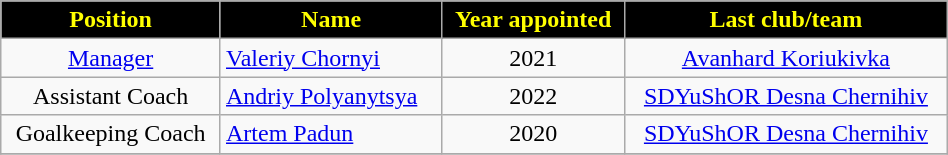<table class="wikitable" style="text-align:center;width:50%;">
<tr>
<th style=background:black;color:yellow>Position</th>
<th style=background:black;color:yellow>Name</th>
<th style=background:black;color:yellow>Year appointed</th>
<th style=background:black;color:yellow>Last club/team</th>
</tr>
<tr>
<td><a href='#'>Manager</a></td>
<td align=left> <a href='#'>Valeriy Chornyi</a></td>
<td>2021</td>
<td><a href='#'>Avanhard Koriukivka</a></td>
</tr>
<tr>
<td>Assistant Coach</td>
<td align=left> <a href='#'>Andriy Polyanytsya</a></td>
<td>2022</td>
<td><a href='#'>SDYuShOR Desna Chernihiv</a></td>
</tr>
<tr>
<td>Goalkeeping Coach</td>
<td align=left> <a href='#'>Artem Padun</a></td>
<td>2020</td>
<td><a href='#'>SDYuShOR Desna Chernihiv</a></td>
</tr>
<tr>
</tr>
</table>
